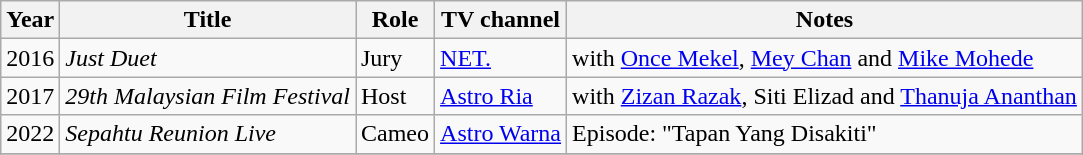<table class="wikitable">
<tr>
<th>Year</th>
<th>Title</th>
<th>Role</th>
<th>TV channel</th>
<th>Notes</th>
</tr>
<tr>
<td>2016</td>
<td><em>Just Duet</em></td>
<td>Jury</td>
<td><a href='#'>NET.</a></td>
<td>with <a href='#'>Once Mekel</a>, <a href='#'>Mey Chan</a> and <a href='#'>Mike Mohede</a></td>
</tr>
<tr>
<td>2017</td>
<td><em>29th Malaysian Film Festival</em></td>
<td>Host</td>
<td><a href='#'>Astro Ria</a></td>
<td>with <a href='#'>Zizan Razak</a>, Siti Elizad and <a href='#'>Thanuja Ananthan</a></td>
</tr>
<tr>
<td>2022</td>
<td><em>Sepahtu Reunion Live</em></td>
<td>Cameo</td>
<td><a href='#'>Astro Warna</a></td>
<td>Episode: "Tapan Yang Disakiti"</td>
</tr>
<tr>
</tr>
</table>
